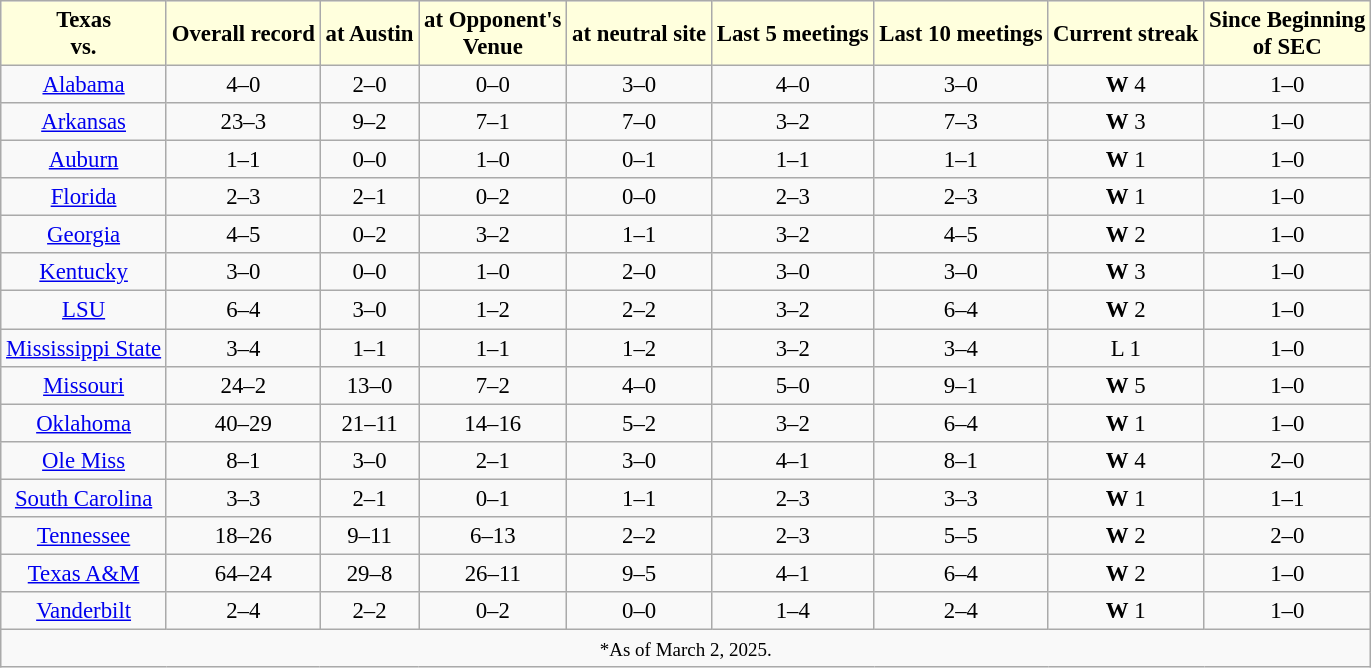<table class="wikitable" style="text-align:center; font-size:95%">
<tr>
<th style="background: #ffffdd;" rowspan="1">Texas<br>vs.</th>
<th style="background: #ffffdd;" rowspan="1">Overall record</th>
<th style="background: #ffffdd;" rowspan="1">at Austin</th>
<th style="background: #ffffdd;" rowspan="1">at Opponent's<br> Venue</th>
<th style="background: #ffffdd;" rowspan="1">at neutral site</th>
<th style="background: #ffffdd;" rowspan="1">Last 5 meetings</th>
<th style="background: #ffffdd;" rowspan="1">Last 10 meetings</th>
<th style="background: #ffffdd;" rowspan="1">Current streak</th>
<th style="background: #ffffdd;" rowspan="1">Since Beginning<br>of SEC</th>
</tr>
<tr>
<td><a href='#'>Alabama</a></td>
<td>4–0</td>
<td>2–0</td>
<td>0–0</td>
<td>3–0</td>
<td>4–0</td>
<td>3–0</td>
<td><strong>W</strong> 4</td>
<td>1–0</td>
</tr>
<tr>
<td><a href='#'>Arkansas</a></td>
<td>23–3</td>
<td>9–2</td>
<td>7–1</td>
<td>7–0</td>
<td>3–2</td>
<td>7–3</td>
<td><strong>W</strong> 3</td>
<td>1–0</td>
</tr>
<tr>
<td><a href='#'>Auburn</a></td>
<td>1–1</td>
<td>0–0</td>
<td>1–0</td>
<td>0–1</td>
<td>1–1</td>
<td>1–1</td>
<td><strong>W</strong> 1</td>
<td>1–0</td>
</tr>
<tr>
<td><a href='#'>Florida</a></td>
<td>2–3</td>
<td>2–1</td>
<td>0–2</td>
<td>0–0</td>
<td>2–3</td>
<td>2–3</td>
<td><strong>W</strong> 1</td>
<td>1–0</td>
</tr>
<tr>
<td><a href='#'>Georgia</a></td>
<td>4–5</td>
<td>0–2</td>
<td>3–2</td>
<td>1–1</td>
<td>3–2</td>
<td>4–5</td>
<td><strong>W</strong> 2</td>
<td>1–0</td>
</tr>
<tr>
<td><a href='#'>Kentucky</a></td>
<td>3–0</td>
<td>0–0</td>
<td>1–0</td>
<td>2–0</td>
<td>3–0</td>
<td>3–0</td>
<td><strong>W</strong> 3</td>
<td>1–0</td>
</tr>
<tr>
<td><a href='#'>LSU</a></td>
<td>6–4</td>
<td>3–0</td>
<td>1–2</td>
<td>2–2</td>
<td>3–2</td>
<td>6–4</td>
<td><strong>W</strong> 2</td>
<td>1–0</td>
</tr>
<tr>
<td><a href='#'>Mississippi State</a></td>
<td>3–4</td>
<td>1–1</td>
<td>1–1</td>
<td>1–2</td>
<td>3–2</td>
<td>3–4</td>
<td>L 1</td>
<td>1–0</td>
</tr>
<tr>
<td><a href='#'>Missouri</a></td>
<td>24–2</td>
<td>13–0</td>
<td>7–2</td>
<td>4–0</td>
<td>5–0</td>
<td>9–1</td>
<td><strong>W</strong> 5</td>
<td>1–0</td>
</tr>
<tr>
<td><a href='#'>Oklahoma</a></td>
<td>40–29</td>
<td>21–11</td>
<td>14–16</td>
<td>5–2</td>
<td>3–2</td>
<td>6–4</td>
<td><strong>W</strong> 1</td>
<td>1–0</td>
</tr>
<tr>
<td><a href='#'>Ole Miss</a></td>
<td>8–1</td>
<td>3–0</td>
<td>2–1</td>
<td>3–0</td>
<td>4–1</td>
<td>8–1</td>
<td><strong>W</strong> 4</td>
<td>2–0</td>
</tr>
<tr>
<td><a href='#'>South Carolina</a></td>
<td>3–3</td>
<td>2–1</td>
<td>0–1</td>
<td>1–1</td>
<td>2–3</td>
<td>3–3</td>
<td><strong>W</strong> 1</td>
<td>1–1</td>
</tr>
<tr>
<td><a href='#'>Tennessee</a></td>
<td>18–26</td>
<td>9–11</td>
<td>6–13</td>
<td>2–2</td>
<td>2–3</td>
<td>5–5</td>
<td><strong>W</strong> 2</td>
<td>2–0</td>
</tr>
<tr>
<td><a href='#'>Texas A&M</a></td>
<td>64–24</td>
<td>29–8</td>
<td>26–11</td>
<td>9–5</td>
<td>4–1</td>
<td>6–4</td>
<td><strong>W</strong> 2</td>
<td>1–0</td>
</tr>
<tr>
<td><a href='#'>Vanderbilt</a></td>
<td>2–4</td>
<td>2–2</td>
<td>0–2</td>
<td>0–0</td>
<td>1–4</td>
<td>2–4</td>
<td><strong>W</strong> 1</td>
<td>1–0</td>
</tr>
<tr>
<td colspan="9"><small>*As of March 2, 2025.</small></td>
</tr>
</table>
